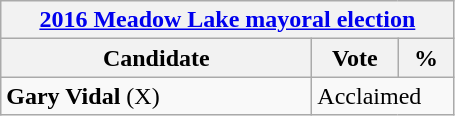<table class="wikitable">
<tr>
<th colspan="3"><a href='#'>2016 Meadow Lake mayoral election</a></th>
</tr>
<tr>
<th bgcolor="#DDDDFF" width="200px">Candidate</th>
<th bgcolor="#DDDDFF" width="50px">Vote</th>
<th bgcolor="#DDDDFF" width="30px">%</th>
</tr>
<tr>
<td><strong>Gary Vidal</strong> (X)</td>
<td colspan="2">Acclaimed</td>
</tr>
</table>
